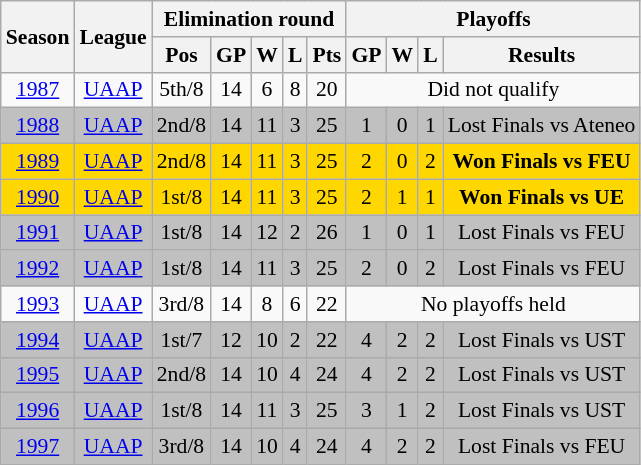<table class="wikitable" style="text-align:center; font-size:90%">
<tr>
<th rowspan="2">Season</th>
<th rowspan="2">League</th>
<th colspan="5">Elimination round</th>
<th colspan="4">Playoffs</th>
</tr>
<tr>
<th>Pos</th>
<th>GP</th>
<th>W</th>
<th>L</th>
<th>Pts</th>
<th>GP</th>
<th>W</th>
<th>L</th>
<th>Results</th>
</tr>
<tr>
<td><a href='#'>1987</a></td>
<td><a href='#'>UAAP</a></td>
<td>5th/8</td>
<td>14</td>
<td>6</td>
<td>8</td>
<td>20</td>
<td colspan="4">Did not qualify</td>
</tr>
<tr bgcolor=silver>
<td><a href='#'>1988</a></td>
<td><a href='#'>UAAP</a></td>
<td>2nd/8</td>
<td>14</td>
<td>11</td>
<td>3</td>
<td>25</td>
<td>1</td>
<td>0</td>
<td>1</td>
<td>Lost Finals vs Ateneo</td>
</tr>
<tr bgcolor=gold>
<td><a href='#'>1989</a></td>
<td><a href='#'>UAAP</a></td>
<td>2nd/8</td>
<td>14</td>
<td>11</td>
<td>3</td>
<td>25</td>
<td>2</td>
<td>0</td>
<td>2</td>
<td><strong>Won Finals vs FEU</strong></td>
</tr>
<tr bgcolor=gold>
<td><a href='#'>1990</a></td>
<td><a href='#'>UAAP</a></td>
<td>1st/8</td>
<td>14</td>
<td>11</td>
<td>3</td>
<td>25</td>
<td>2</td>
<td>1</td>
<td>1</td>
<td><strong>Won Finals vs UE</strong></td>
</tr>
<tr bgcolor=silver>
<td><a href='#'>1991</a></td>
<td><a href='#'>UAAP</a></td>
<td>1st/8</td>
<td>14</td>
<td>12</td>
<td>2</td>
<td>26</td>
<td>1</td>
<td>0</td>
<td>1</td>
<td>Lost Finals vs FEU</td>
</tr>
<tr bgcolor="silver">
<td><a href='#'>1992</a></td>
<td><a href='#'>UAAP</a></td>
<td>1st/8</td>
<td>14</td>
<td>11</td>
<td>3</td>
<td>25</td>
<td>2</td>
<td>0</td>
<td>2</td>
<td>Lost Finals vs FEU</td>
</tr>
<tr>
<td><a href='#'>1993</a></td>
<td><a href='#'>UAAP</a></td>
<td>3rd/8</td>
<td>14</td>
<td>8</td>
<td>6</td>
<td>22</td>
<td colspan="4">No playoffs held</td>
</tr>
<tr bgcolor=silver>
<td><a href='#'>1994</a></td>
<td><a href='#'>UAAP</a></td>
<td>1st/7</td>
<td>12</td>
<td>10</td>
<td>2</td>
<td>22</td>
<td>4</td>
<td>2</td>
<td>2</td>
<td>Lost Finals vs UST</td>
</tr>
<tr bgcolor=silver>
<td><a href='#'>1995</a></td>
<td><a href='#'>UAAP</a></td>
<td>2nd/8</td>
<td>14</td>
<td>10</td>
<td>4</td>
<td>24</td>
<td>4</td>
<td>2</td>
<td>2</td>
<td>Lost Finals vs UST</td>
</tr>
<tr bgcolor=silver>
<td><a href='#'>1996</a></td>
<td><a href='#'>UAAP</a></td>
<td>1st/8</td>
<td>14</td>
<td>11</td>
<td>3</td>
<td>25</td>
<td>3</td>
<td>1</td>
<td>2</td>
<td>Lost Finals vs UST</td>
</tr>
<tr bgcolor=silver>
<td><a href='#'>1997</a></td>
<td><a href='#'>UAAP</a></td>
<td>3rd/8</td>
<td>14</td>
<td>10</td>
<td>4</td>
<td>24</td>
<td>4</td>
<td>2</td>
<td>2</td>
<td>Lost Finals vs FEU</td>
</tr>
</table>
